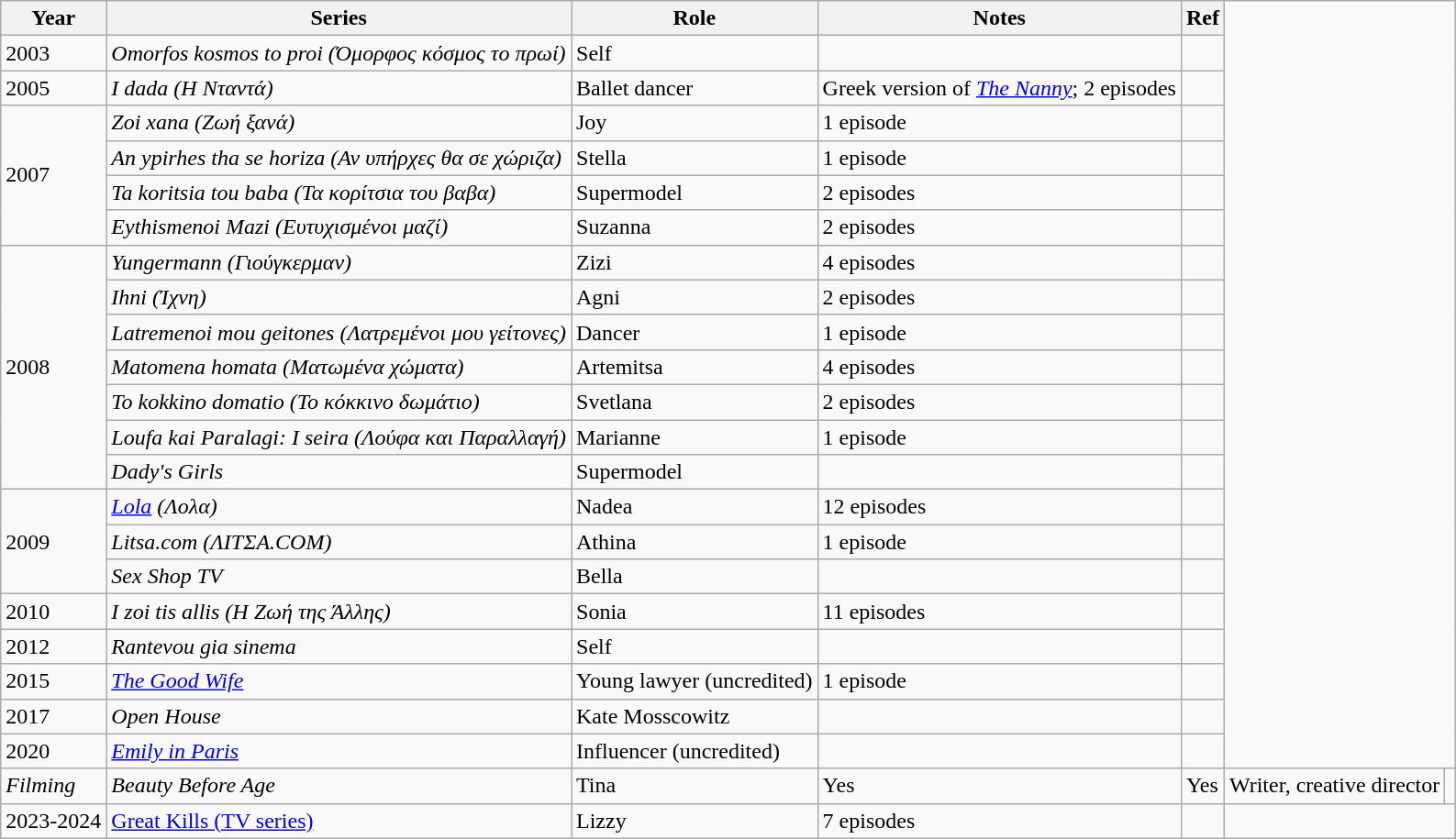<table class="wikitable">
<tr>
<th>Year</th>
<th>Series</th>
<th>Role</th>
<th>Notes</th>
<th>Ref</th>
</tr>
<tr>
<td>2003</td>
<td><em>Omorfos kosmos to proi (Όμορφος κόσμος το πρωί)</em></td>
<td>Self</td>
<td></td>
<td></td>
</tr>
<tr>
<td>2005</td>
<td><em>I dada (Η Νταντά)</em></td>
<td>Ballet dancer</td>
<td>Greek version of <em><a href='#'>The Nanny</a></em>; 2 episodes</td>
<td></td>
</tr>
<tr>
<td rowspan="4">2007</td>
<td><em>Zoi xana (Ζωή ξανά)</em></td>
<td>Joy</td>
<td>1 episode</td>
<td></td>
</tr>
<tr>
<td><em>An ypirhes tha se horiza (Αν υπήρχες θα σε χώριζα)</em></td>
<td>Stella</td>
<td>1 episode</td>
<td></td>
</tr>
<tr>
<td><em>Ta koritsia tou baba (Τα κορίτσια του βαβα)</em></td>
<td>Supermodel</td>
<td>2 episodes</td>
<td></td>
</tr>
<tr>
<td><em>Eythismenoi Mazi (Ευτυχισμένοι μαζί)</em></td>
<td>Suzanna</td>
<td>2 episodes</td>
<td></td>
</tr>
<tr>
<td rowspan="7">2008</td>
<td><em>Yungermann (Γιούγκερμαν)</em></td>
<td>Zizi</td>
<td>4 episodes</td>
<td></td>
</tr>
<tr>
<td><em>Ihni (Ίχνη)</em></td>
<td>Agni</td>
<td>2 episodes</td>
<td></td>
</tr>
<tr>
<td><em>Latremenoi mou geitones (Λατρεμένοι μου γείτονες)</em></td>
<td>Dancer</td>
<td>1 episode</td>
<td></td>
</tr>
<tr>
<td><em> Matomena homata (Ματωμένα χώματα)</em></td>
<td>Artemitsa</td>
<td>4 episodes</td>
<td></td>
</tr>
<tr>
<td><em>To kokkino domatio (Το κόκκινο δωμάτιο)</em></td>
<td>Svetlana</td>
<td>2 episodes</td>
<td></td>
</tr>
<tr>
<td><em>Loufa kai Paralagi: I seira (Λούφα και Παραλλαγή)</em></td>
<td>Marianne</td>
<td>1 episode</td>
<td></td>
</tr>
<tr>
<td><em>Dady's Girls</em></td>
<td>Supermodel</td>
<td></td>
<td></td>
</tr>
<tr>
<td rowspan="3">2009</td>
<td><em><a href='#'>Lola</a> (Λoλα)</em></td>
<td>Nadea</td>
<td>12 episodes</td>
<td></td>
</tr>
<tr>
<td><em>Litsa.com (ΛΙΤΣΑ.COM)</em></td>
<td>Athina</td>
<td>1 episode</td>
<td></td>
</tr>
<tr>
<td><em>Sex Shop TV</em></td>
<td>Bella</td>
<td></td>
<td></td>
</tr>
<tr>
<td>2010</td>
<td><em>I zoi tis allis (Η Ζωή της Άλλης)</em></td>
<td>Sonia</td>
<td>11 episodes</td>
<td></td>
</tr>
<tr>
<td>2012</td>
<td><em>Rantevou gia sinema</em></td>
<td>Self</td>
<td></td>
<td></td>
</tr>
<tr>
<td>2015</td>
<td><em><a href='#'>The Good Wife</a></em></td>
<td>Young lawyer (uncredited)</td>
<td>1 episode</td>
<td></td>
</tr>
<tr>
<td>2017</td>
<td><em>Open House</em></td>
<td>Kate Mosscowitz</td>
<td></td>
<td></td>
</tr>
<tr>
<td>2020</td>
<td><em><a href='#'>Emily in Paris</a></em></td>
<td>Influencer (uncredited)</td>
<td></td>
<td></td>
</tr>
<tr>
<td><em>Filming</em></td>
<td><em>Beauty Before Age</em></td>
<td>Tina</td>
<td>Yes</td>
<td>Yes</td>
<td>Writer, creative director</td>
<td></td>
</tr>
<tr>
<td>2023-2024</td>
<td><a href='#'>Great Kills (TV series)</a></td>
<td>Lizzy</td>
<td>7 episodes</td>
<td></td>
</tr>
</table>
